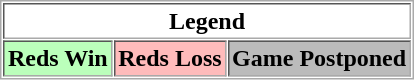<table align="center" border="1" cellpadding="2" cellspacing="1" style="border:1px solid #aaa">
<tr>
<th colspan="4">Legend</th>
</tr>
<tr>
<th bgcolor="bbffbb">Reds Win</th>
<th bgcolor="ffbbbb">Reds Loss</th>
<th bgcolor="bbbbbb">Game Postponed</th>
</tr>
</table>
